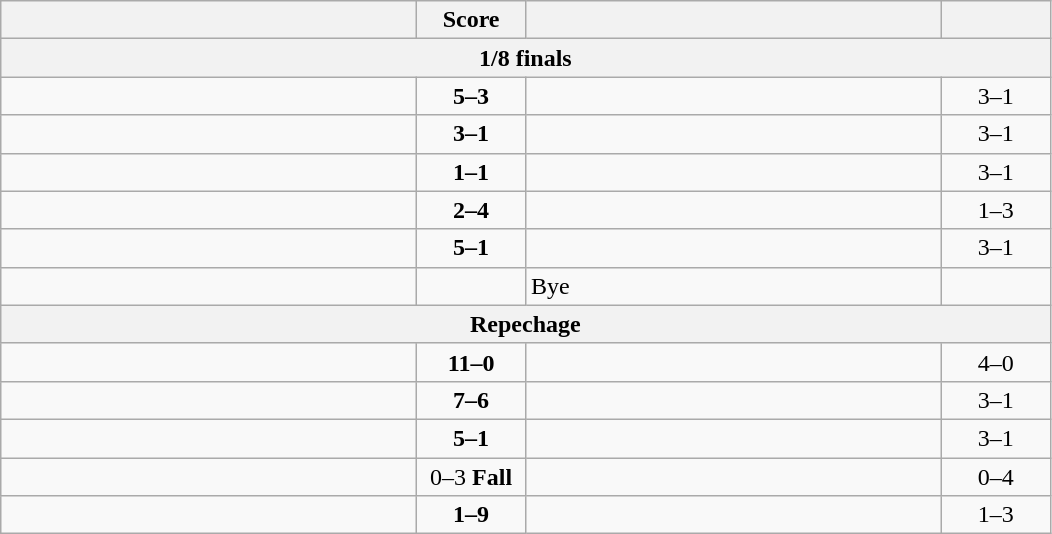<table class="wikitable" style="text-align: left; ">
<tr>
<th align="right" width="270"></th>
<th width="65">Score</th>
<th align="left" width="270"></th>
<th width="65"></th>
</tr>
<tr>
<th colspan=4>1/8 finals</th>
</tr>
<tr>
<td><strong></strong></td>
<td align="center"><strong>5–3</strong></td>
<td></td>
<td align=center>3–1 <strong></strong></td>
</tr>
<tr>
<td><strong></strong></td>
<td align="center"><strong>3–1</strong></td>
<td></td>
<td align=center>3–1 <strong></strong></td>
</tr>
<tr>
<td><strong></strong></td>
<td align="center"><strong>1–1</strong></td>
<td></td>
<td align=center>3–1 <strong></strong></td>
</tr>
<tr>
<td></td>
<td align="center"><strong>2–4</strong></td>
<td><strong></strong></td>
<td align=center>1–3 <strong></strong></td>
</tr>
<tr>
<td><strong></strong></td>
<td align="center"><strong>5–1</strong></td>
<td></td>
<td align=center>3–1 <strong></strong></td>
</tr>
<tr>
<td><strong></strong></td>
<td></td>
<td>Bye</td>
<td></td>
</tr>
<tr>
<th colspan=4>Repechage</th>
</tr>
<tr>
<td><strong></strong></td>
<td align="center"><strong>11–0</strong></td>
<td></td>
<td align=center>4–0 <strong></strong></td>
</tr>
<tr>
<td><strong></strong></td>
<td align="center"><strong>7–6</strong></td>
<td></td>
<td align=center>3–1 <strong></strong></td>
</tr>
<tr>
<td><strong></strong></td>
<td align="center"><strong>5–1</strong></td>
<td></td>
<td align=center>3–1 <strong></strong></td>
</tr>
<tr>
<td></td>
<td align="center">0–3 <strong>Fall</strong></td>
<td><strong></strong></td>
<td align=center>0–4 <strong></strong></td>
</tr>
<tr>
<td></td>
<td align="center"><strong>1–9</strong></td>
<td><strong></strong></td>
<td align=center>1–3 <strong></strong></td>
</tr>
</table>
